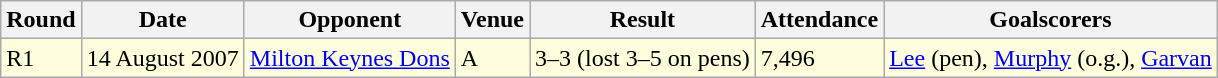<table class="wikitable">
<tr>
<th>Round</th>
<th>Date</th>
<th>Opponent</th>
<th>Venue</th>
<th>Result</th>
<th>Attendance</th>
<th>Goalscorers</th>
</tr>
<tr style="background-color: #ffffdd;">
<td>R1</td>
<td>14 August 2007</td>
<td><a href='#'>Milton Keynes Dons</a></td>
<td>A</td>
<td>3–3 (lost 3–5 on pens)</td>
<td>7,496</td>
<td><a href='#'>Lee</a> (pen), <a href='#'>Murphy</a> (o.g.), <a href='#'>Garvan</a></td>
</tr>
</table>
